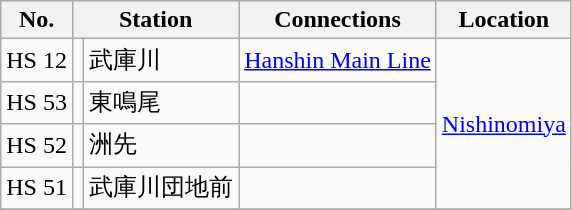<table class=wikitable>
<tr>
<th>No.</th>
<th colspan=2>Station</th>
<th>Connections</th>
<th>Location</th>
</tr>
<tr>
<td>HS 12</td>
<td></td>
<td>武庫川</td>
<td><a href='#'>Hanshin Main Line</a></td>
<td rowspan="4"><a href='#'>Nishinomiya</a></td>
</tr>
<tr>
<td>HS 53</td>
<td></td>
<td>東鳴尾</td>
<td></td>
</tr>
<tr>
<td>HS 52</td>
<td></td>
<td>洲先</td>
<td></td>
</tr>
<tr>
<td>HS 51</td>
<td></td>
<td>武庫川団地前</td>
<td></td>
</tr>
<tr>
</tr>
</table>
